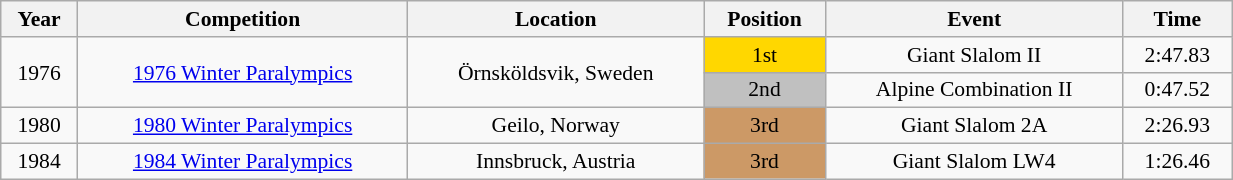<table class="wikitable" width=65% style="font-size:90%; text-align:center;">
<tr>
<th>Year</th>
<th>Competition</th>
<th>Location</th>
<th>Position</th>
<th>Event</th>
<th>Time</th>
</tr>
<tr>
<td rowspan=2>1976</td>
<td rowspan=2><a href='#'>1976 Winter Paralympics</a></td>
<td rowspan=2>Örnsköldsvik, Sweden</td>
<td bgcolor=gold>1st</td>
<td>Giant Slalom II</td>
<td>2:47.83</td>
</tr>
<tr>
<td bgcolor=silver>2nd</td>
<td>Alpine Combination II</td>
<td>0:47.52</td>
</tr>
<tr>
<td>1980</td>
<td><a href='#'>1980 Winter Paralympics</a></td>
<td>Geilo, Norway</td>
<td bgcolor=cc9966>3rd</td>
<td>Giant Slalom 2A</td>
<td>2:26.93</td>
</tr>
<tr>
<td>1984</td>
<td><a href='#'>1984 Winter Paralympics</a></td>
<td>Innsbruck, Austria</td>
<td bgcolor=cc9966>3rd</td>
<td>Giant Slalom LW4</td>
<td>1:26.46</td>
</tr>
</table>
